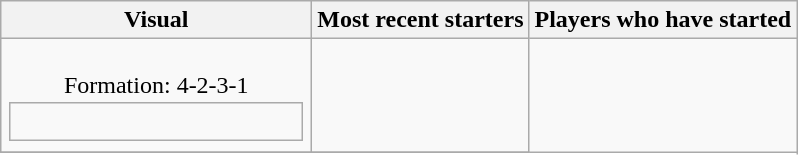<table class=wikitable>
<tr>
<th>Visual</th>
<th>Most recent starters</th>
<th>Players who have started</th>
</tr>
<tr>
<td style="text-align:center;"><br>Formation: 4-2-3-1<table style="float:center; width:200px; border:0;">
<tr>
<td><div><br>






















</div></td>
</tr>
<tr>
</tr>
</table>













</td>
<td><br>












</td>
</tr>
<tr>
</tr>
</table>
